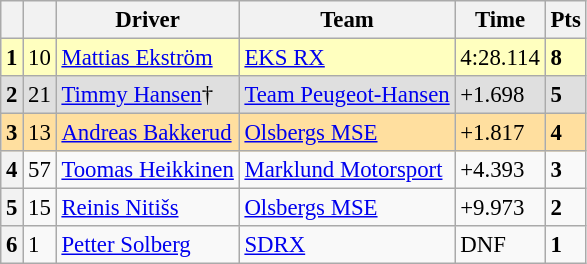<table class=wikitable style="font-size:95%">
<tr>
<th></th>
<th></th>
<th>Driver</th>
<th>Team</th>
<th>Time</th>
<th>Pts</th>
</tr>
<tr>
<th style="background:#ffffbf;">1</th>
<td style="background:#ffffbf;">10</td>
<td style="background:#ffffbf;"> <a href='#'>Mattias Ekström</a></td>
<td style="background:#ffffbf;"><a href='#'>EKS RX</a></td>
<td style="background:#ffffbf;">4:28.114</td>
<td style="background:#ffffbf;"><strong>8</strong></td>
</tr>
<tr>
<th style="background:#dfdfdf;">2</th>
<td style="background:#dfdfdf;">21</td>
<td style="background:#dfdfdf;"> <a href='#'>Timmy Hansen</a>†</td>
<td style="background:#dfdfdf;"><a href='#'>Team Peugeot-Hansen</a></td>
<td style="background:#dfdfdf;">+1.698</td>
<td style="background:#dfdfdf;"><strong>5</strong></td>
</tr>
<tr>
<th style="background:#ffdf9f;">3</th>
<td style="background:#ffdf9f;">13</td>
<td style="background:#ffdf9f;"> <a href='#'>Andreas Bakkerud</a></td>
<td style="background:#ffdf9f;"><a href='#'>Olsbergs MSE</a></td>
<td style="background:#ffdf9f;">+1.817</td>
<td style="background:#ffdf9f;"><strong>4</strong></td>
</tr>
<tr>
<th>4</th>
<td>57</td>
<td> <a href='#'>Toomas Heikkinen</a></td>
<td><a href='#'>Marklund Motorsport</a></td>
<td>+4.393</td>
<td><strong>3</strong></td>
</tr>
<tr>
<th>5</th>
<td>15</td>
<td> <a href='#'>Reinis Nitišs</a></td>
<td><a href='#'>Olsbergs MSE</a></td>
<td>+9.973</td>
<td><strong>2</strong></td>
</tr>
<tr>
<th>6</th>
<td>1</td>
<td> <a href='#'>Petter Solberg</a></td>
<td><a href='#'>SDRX</a></td>
<td>DNF</td>
<td><strong>1</strong></td>
</tr>
</table>
